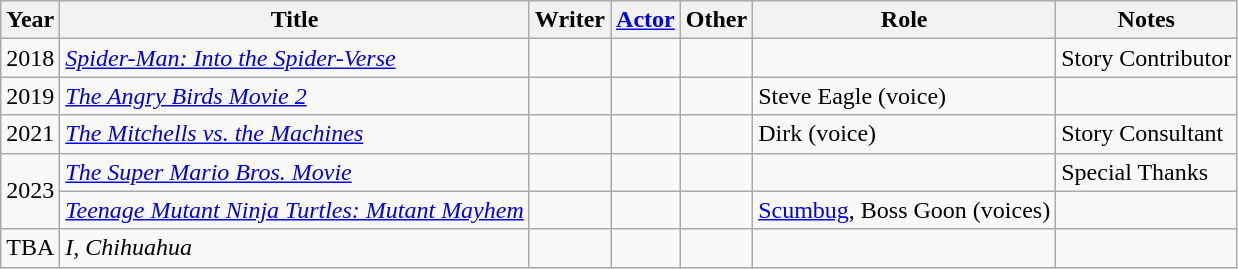<table class="wikitable">
<tr>
<th>Year</th>
<th>Title</th>
<th>Writer</th>
<th><a href='#'>Actor</a></th>
<th>Other</th>
<th>Role</th>
<th>Notes</th>
</tr>
<tr>
<td>2018</td>
<td><em><a href='#'>Spider-Man: Into the Spider-Verse</a></em></td>
<td></td>
<td></td>
<td></td>
<td></td>
<td>Story Contributor</td>
</tr>
<tr>
<td>2019</td>
<td><em><a href='#'>The Angry Birds Movie 2</a></em></td>
<td></td>
<td></td>
<td></td>
<td>Steve Eagle (voice)</td>
<td></td>
</tr>
<tr>
<td>2021</td>
<td><em><a href='#'>The Mitchells vs. the Machines</a></em></td>
<td></td>
<td></td>
<td></td>
<td>Dirk (voice)</td>
<td>Story Consultant</td>
</tr>
<tr>
<td rowspan="2">2023</td>
<td><em><a href='#'>The Super Mario Bros. Movie</a></em></td>
<td></td>
<td></td>
<td></td>
<td></td>
<td>Special Thanks</td>
</tr>
<tr>
<td><em><a href='#'>Teenage Mutant Ninja Turtles: Mutant Mayhem</a></em></td>
<td></td>
<td></td>
<td></td>
<td><a href='#'>Scumbug</a>, Boss Goon (voices)</td>
<td></td>
</tr>
<tr>
<td>TBA</td>
<td><em>I, Chihuahua</em></td>
<td></td>
<td></td>
<td></td>
<td></td>
<td></td>
</tr>
</table>
